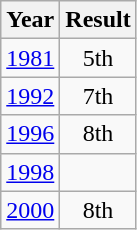<table class="wikitable" style="text-align:center">
<tr>
<th>Year</th>
<th>Result</th>
</tr>
<tr>
<td><a href='#'>1981</a></td>
<td>5th</td>
</tr>
<tr>
<td><a href='#'>1992</a></td>
<td>7th</td>
</tr>
<tr>
<td><a href='#'>1996</a></td>
<td>8th</td>
</tr>
<tr>
<td><a href='#'>1998</a></td>
<td></td>
</tr>
<tr>
<td><a href='#'>2000</a></td>
<td>8th</td>
</tr>
</table>
